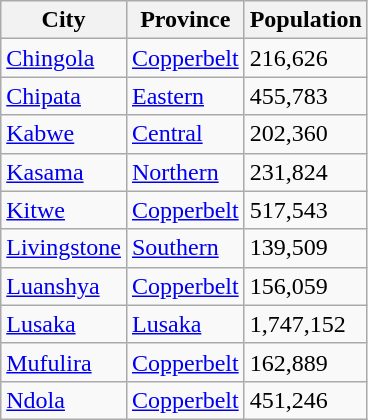<table class="wikitable sortable sticky-header col3right">
<tr>
<th>City</th>
<th>Province</th>
<th>Population</th>
</tr>
<tr>
<td><a href='#'>Chingola</a></td>
<td><a href='#'>Copperbelt</a></td>
<td>216,626</td>
</tr>
<tr>
<td><a href='#'>Chipata</a></td>
<td><a href='#'>Eastern</a></td>
<td>455,783</td>
</tr>
<tr>
<td><a href='#'>Kabwe</a></td>
<td><a href='#'>Central</a></td>
<td>202,360</td>
</tr>
<tr>
<td><a href='#'>Kasama</a></td>
<td><a href='#'>Northern</a></td>
<td>231,824</td>
</tr>
<tr>
<td><a href='#'>Kitwe</a></td>
<td><a href='#'>Copperbelt</a></td>
<td>517,543</td>
</tr>
<tr>
<td><a href='#'>Livingstone</a></td>
<td><a href='#'>Southern</a></td>
<td>139,509</td>
</tr>
<tr>
<td><a href='#'>Luanshya</a></td>
<td><a href='#'>Copperbelt</a></td>
<td>156,059</td>
</tr>
<tr>
<td><a href='#'>Lusaka</a></td>
<td><a href='#'>Lusaka</a></td>
<td>1,747,152</td>
</tr>
<tr>
<td><a href='#'>Mufulira</a></td>
<td><a href='#'>Copperbelt</a></td>
<td>162,889</td>
</tr>
<tr>
<td><a href='#'>Ndola</a></td>
<td><a href='#'>Copperbelt</a></td>
<td>451,246</td>
</tr>
</table>
